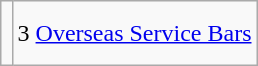<table class="wikitable" style="margin:1em auto; text-align:center;">
<tr>
<td><br><br></td>
<td>3 <a href='#'>Overseas Service Bars</a></td>
</tr>
</table>
